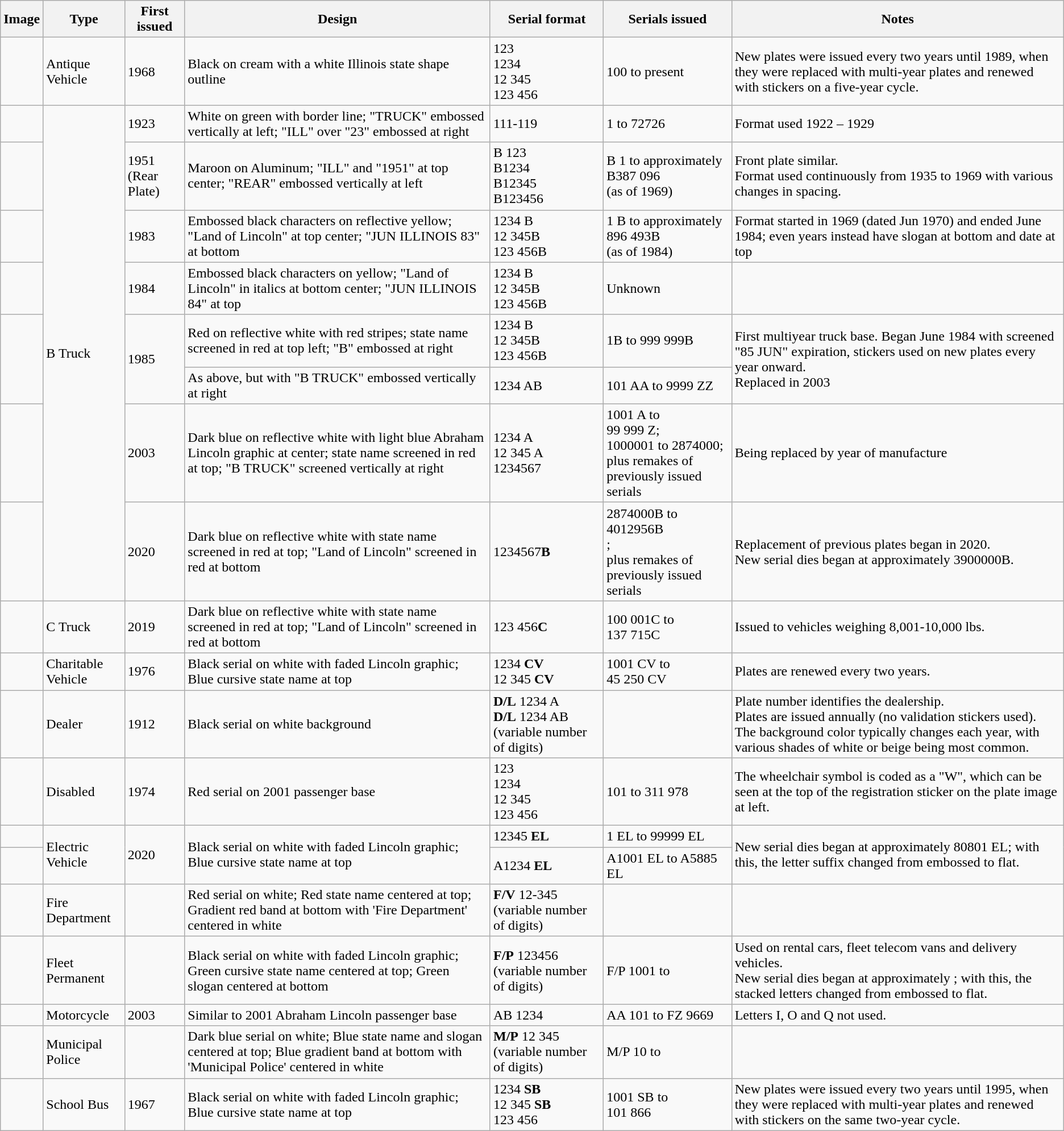<table class="wikitable">
<tr>
<th>Image</th>
<th>Type</th>
<th>First issued</th>
<th>Design</th>
<th>Serial format</th>
<th>Serials issued</th>
<th>Notes</th>
</tr>
<tr>
<td></td>
<td>Antique Vehicle</td>
<td>1968</td>
<td>Black on cream with a white Illinois state shape outline</td>
<td>123<br>1234<br>12 345<br>123 456</td>
<td>100 to present</td>
<td>New plates were issued every two years until 1989, when they were replaced with multi-year plates and renewed with stickers on a five-year cycle.</td>
</tr>
<tr>
<td></td>
<td rowspan="8">B Truck</td>
<td>1923</td>
<td>White on green with border line; "TRUCK" embossed vertically at left; "ILL" over "23" embossed at right</td>
<td>111-119</td>
<td>1 to 72726</td>
<td>Format used 1922 – 1929</td>
</tr>
<tr>
<td></td>
<td>1951 (Rear Plate)</td>
<td>Maroon on Aluminum; "ILL" and "1951" at top center; "REAR" embossed vertically at left</td>
<td>B 123<br>B1234<br>B12345<br>B123456</td>
<td>B 1 to approximately B387 096<br>(as of 1969)</td>
<td>Front plate similar.<br>Format used continuously from 1935 to 1969 with various changes in spacing.</td>
</tr>
<tr>
<td></td>
<td>1983</td>
<td>Embossed black characters on reflective yellow; "Land of Lincoln" at top center; "JUN ILLINOIS 83" at bottom</td>
<td>1234 B<br>12 345B<br>123 456B</td>
<td>1 B to approximately 896 493B<br>(as of 1984)</td>
<td>Format started in 1969 (dated Jun 1970) and ended June 1984; even years instead have slogan at bottom and date at top</td>
</tr>
<tr>
<td></td>
<td>1984</td>
<td>Embossed black characters on yellow; "Land of Lincoln" in italics at bottom center; "JUN ILLINOIS 84" at top</td>
<td>1234 B<br>12 345B<br>123 456B</td>
<td>Unknown</td>
<td></td>
</tr>
<tr>
<td rowspan="2"></td>
<td rowspan="2">1985</td>
<td>Red on reflective white with red stripes; state name screened in red at top left; "B" embossed at right</td>
<td>1234 B<br>12 345B<br>123 456B</td>
<td>1B to 999 999B</td>
<td rowspan="2">First multiyear truck base. Began June 1984 with screened "85 JUN" expiration, stickers used on new plates every year onward.<br>Replaced in 2003</td>
</tr>
<tr>
<td>As above, but with "B TRUCK" embossed vertically at right</td>
<td>1234 AB</td>
<td>101 AA to 9999 ZZ</td>
</tr>
<tr>
<td></td>
<td>2003</td>
<td>Dark blue on reflective white with light blue Abraham Lincoln graphic at center; state name screened in red at top; "B TRUCK" screened vertically at right</td>
<td>1234 A<br>12 345 A<br>1234567</td>
<td>1001 A to<br>99 999 Z;<br>1000001 to 2874000;<br>plus remakes of previously issued serials</td>
<td>Being replaced by year of manufacture</td>
</tr>
<tr>
<td><br></td>
<td>2020</td>
<td>Dark blue on reflective white with state name screened in red at top; "Land of Lincoln" screened in red at bottom</td>
<td>1234567<strong>B</strong></td>
<td>2874000B to 4012956B<br>;<br>plus remakes of previously issued serials</td>
<td>Replacement of previous plates began in 2020.<br>New serial dies began at approximately 3900000B.</td>
</tr>
<tr>
<td></td>
<td>C Truck</td>
<td>2019</td>
<td>Dark blue on reflective white with state name screened in red at top; "Land of Lincoln" screened in red at bottom</td>
<td>123 456<strong>C</strong></td>
<td>100 001C to <br>137 715C </td>
<td>Issued to vehicles weighing 8,001-10,000 lbs.</td>
</tr>
<tr>
<td></td>
<td>Charitable Vehicle</td>
<td>1976</td>
<td>Black serial on white with faded Lincoln graphic; Blue cursive state name at top</td>
<td>1234 <strong>CV</strong><br>12 345 <strong>CV</strong></td>
<td>1001 CV to <br>45 250 CV </td>
<td>Plates are renewed every two years.</td>
</tr>
<tr>
<td></td>
<td>Dealer</td>
<td>1912</td>
<td>Black serial on white background</td>
<td><strong>D/L</strong> 1234 A<br><strong>D/L</strong> 1234 AB (variable number of digits)</td>
<td></td>
<td>Plate number identifies the dealership.<br>Plates are issued annually (no validation stickers used). The background color typically changes each year, with various shades of white or beige being most common.</td>
</tr>
<tr>
<td></td>
<td>Disabled</td>
<td>1974</td>
<td>Red serial on 2001 passenger base</td>
<td>123<br>1234<br>12 345<br>123 456</td>
<td>101 to 311 978 </td>
<td>The wheelchair symbol is coded as a "W", which can be seen at the top of the registration sticker on the plate image at left.</td>
</tr>
<tr>
<td></td>
<td rowspan="2">Electric Vehicle</td>
<td rowspan="2">2020</td>
<td rowspan="2">Black serial on white with faded Lincoln graphic; Blue cursive state name at top</td>
<td>12345 <strong>EL</strong></td>
<td>1 EL to 99999 EL</td>
<td rowspan="2">New serial dies began at approximately 80801 EL; with this, the letter suffix changed from embossed to flat.</td>
</tr>
<tr>
<td></td>
<td>A1234 <strong>EL</strong></td>
<td>A1001 EL to A5885 EL </td>
</tr>
<tr>
<td></td>
<td>Fire Department</td>
<td></td>
<td>Red serial on white; Red state name centered at top; Gradient red band at bottom with 'Fire Department' centered in white</td>
<td><strong>F/V</strong> 12-345 (variable number of digits)</td>
<td></td>
<td></td>
</tr>
<tr>
<td></td>
<td>Fleet Permanent</td>
<td></td>
<td>Black serial on white with faded Lincoln graphic; Green cursive state name centered at top; Green slogan centered at bottom</td>
<td><strong>F/P</strong> 123456 (variable number of digits)</td>
<td>F/P 1001 to <br></td>
<td>Used on rental cars, fleet telecom vans and delivery vehicles.<br>New serial dies began at approximately ; with this, the stacked letters changed from embossed to flat.</td>
</tr>
<tr>
<td></td>
<td>Motorcycle</td>
<td>2003</td>
<td>Similar to 2001 Abraham Lincoln passenger base</td>
<td>AB 1234</td>
<td>AA 101 to FZ 9669 </td>
<td>Letters I, O and Q not used.</td>
</tr>
<tr>
<td></td>
<td>Municipal Police</td>
<td></td>
<td>Dark blue serial on white; Blue state name and slogan centered at top; Blue gradient band at bottom with 'Municipal Police' centered in white</td>
<td><strong>M/P</strong> 12 345 (variable number of digits)</td>
<td>M/P 10 to <br></td>
<td></td>
</tr>
<tr>
<td></td>
<td>School Bus</td>
<td>1967</td>
<td>Black serial on white with faded Lincoln graphic; Blue cursive state name at top</td>
<td>1234 <strong>SB</strong><br>12 345 <strong>SB</strong><br>123 456 </td>
<td>1001 SB to<br>101 866 </td>
<td>New plates were issued every two years until 1995, when they were replaced with multi-year plates and renewed with stickers on the same two-year cycle.</td>
</tr>
</table>
